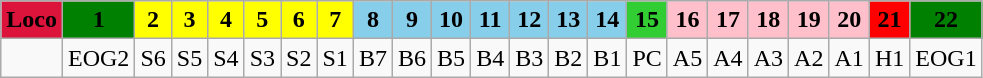<table class="wikitable plainrowheaders unsortable" style="text-align:center">
<tr>
<th scope="col" rowspan="1" style="background:crimson;">Loco</th>
<th scope="col" rowspan="1" style="background:green;">1</th>
<th scope="col" rowspan="1" style="background:yellow;">2</th>
<th scope="col" rowspan="1" style="background:yellow;">3</th>
<th scope="col" rowspan="1" style="background:yellow;">4</th>
<th scope="col" rowspan="1" style="background:yellow;">5</th>
<th scope="col" rowspan="1" style="background:yellow;">6</th>
<th scope="col" rowspan="1" style="background:yellow;">7</th>
<th scope="col" rowspan="1" style="background:skyblue;">8</th>
<th scope="col" rowspan="1" style="background:skyblue;">9</th>
<th scope="col" rowspan="1" style="background:skyblue;">10</th>
<th scope="col" rowspan="1" style="background:skyblue;">11</th>
<th scope="col" rowspan="1" style="background:skyblue;">12</th>
<th scope="col" rowspan="1" style="background:skyblue;">13</th>
<th scope="col" rowspan="1" style="background:skyblue;">14</th>
<th scope="col" rowspan="1" style="background:limegreen;">15</th>
<th scope="col" rowspan="1" style="background:pink;">16</th>
<th scope="col" rowspan="1" style="background:pink;">17</th>
<th scope="col" rowspan="1" style="background:pink;">18</th>
<th scope="col" rowspan="1" style="background:pink;">19</th>
<th scope="col" rowspan="1" style="background:pink;">20</th>
<th scope="col" rowspan="1" style="background:red;">21</th>
<th scope="col" rowspan="1" style="background:green;">22</th>
</tr>
<tr>
<td></td>
<td>EOG2</td>
<td>S6</td>
<td>S5</td>
<td>S4</td>
<td>S3</td>
<td>S2</td>
<td>S1</td>
<td>B7</td>
<td>B6</td>
<td>B5</td>
<td>B4</td>
<td>B3</td>
<td>B2</td>
<td>B1</td>
<td>PC</td>
<td>A5</td>
<td>A4</td>
<td>A3</td>
<td>A2</td>
<td>A1</td>
<td>H1</td>
<td>EOG1</td>
</tr>
</table>
